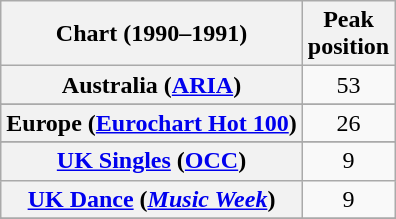<table class="wikitable sortable plainrowheaders">
<tr>
<th scope="col">Chart (1990–1991)</th>
<th scope="col">Peak<br>position</th>
</tr>
<tr>
<th scope="row">Australia (<a href='#'>ARIA</a>)</th>
<td align="center">53</td>
</tr>
<tr>
</tr>
<tr>
<th scope="row">Europe (<a href='#'>Eurochart Hot 100</a>)</th>
<td align="center">26</td>
</tr>
<tr>
</tr>
<tr>
</tr>
<tr>
</tr>
<tr>
</tr>
<tr>
<th scope="row"><a href='#'>UK Singles</a> (<a href='#'>OCC</a>)</th>
<td align="center">9</td>
</tr>
<tr>
<th scope="row"><a href='#'>UK Dance</a> (<em><a href='#'>Music Week</a></em>)</th>
<td align="center">9</td>
</tr>
<tr>
</tr>
<tr>
</tr>
</table>
